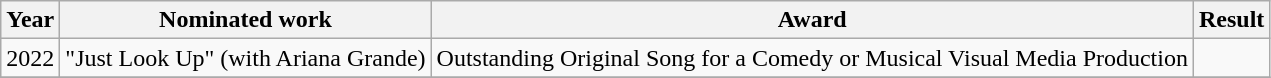<table class="wikitable">
<tr>
<th>Year</th>
<th>Nominated work</th>
<th>Award</th>
<th>Result</th>
</tr>
<tr>
<td rowspan="1">2022</td>
<td>"Just Look Up" (with Ariana Grande)</td>
<td>Outstanding Original Song for a Comedy or Musical Visual Media Production</td>
<td></td>
</tr>
<tr>
</tr>
</table>
